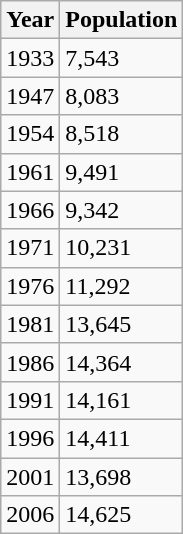<table class="wikitable">
<tr>
<th>Year</th>
<th>Population</th>
</tr>
<tr>
<td>1933</td>
<td>7,543</td>
</tr>
<tr>
<td>1947</td>
<td>8,083</td>
</tr>
<tr>
<td>1954</td>
<td>8,518</td>
</tr>
<tr>
<td>1961</td>
<td>9,491</td>
</tr>
<tr>
<td>1966</td>
<td>9,342</td>
</tr>
<tr>
<td>1971</td>
<td>10,231</td>
</tr>
<tr>
<td>1976</td>
<td>11,292</td>
</tr>
<tr>
<td>1981</td>
<td>13,645</td>
</tr>
<tr>
<td>1986</td>
<td>14,364</td>
</tr>
<tr>
<td>1991</td>
<td>14,161</td>
</tr>
<tr>
<td>1996</td>
<td>14,411</td>
</tr>
<tr>
<td>2001</td>
<td>13,698</td>
</tr>
<tr>
<td>2006</td>
<td>14,625</td>
</tr>
</table>
